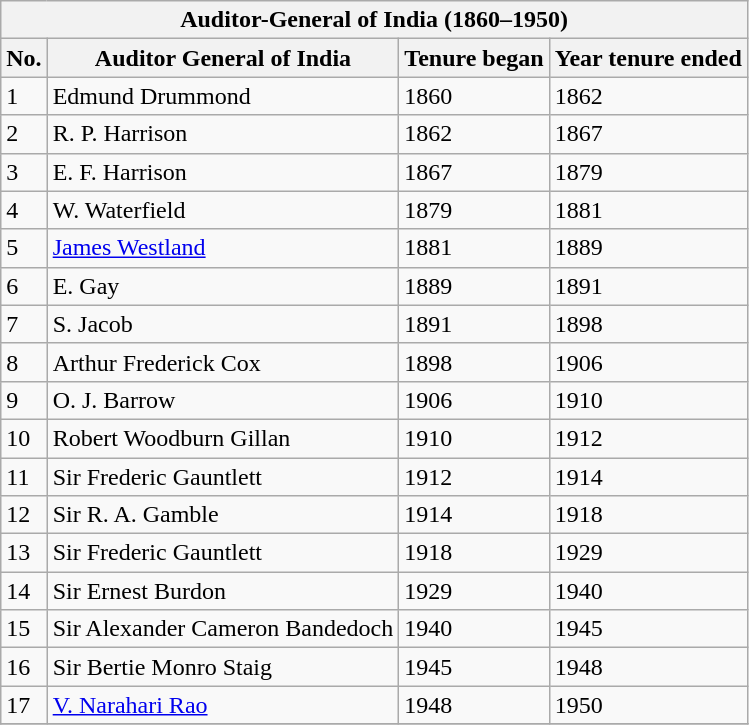<table class="wikitable">
<tr>
<th colspan="4">Auditor-General of India (1860–1950)</th>
</tr>
<tr>
<th>No.</th>
<th>Auditor General of India</th>
<th>Tenure began</th>
<th>Year tenure ended</th>
</tr>
<tr>
<td>1</td>
<td>Edmund Drummond</td>
<td>1860</td>
<td>1862</td>
</tr>
<tr>
<td>2</td>
<td>R. P. Harrison</td>
<td>1862</td>
<td>1867</td>
</tr>
<tr>
<td>3</td>
<td>E. F. Harrison</td>
<td>1867</td>
<td>1879</td>
</tr>
<tr>
<td>4</td>
<td>W. Waterfield</td>
<td>1879</td>
<td>1881</td>
</tr>
<tr>
<td>5</td>
<td><a href='#'>James Westland</a></td>
<td>1881</td>
<td>1889</td>
</tr>
<tr>
<td>6</td>
<td>E. Gay</td>
<td>1889</td>
<td>1891</td>
</tr>
<tr>
<td>7</td>
<td>S. Jacob</td>
<td>1891</td>
<td>1898</td>
</tr>
<tr>
<td>8</td>
<td>Arthur Frederick Cox</td>
<td>1898</td>
<td>1906</td>
</tr>
<tr>
<td>9</td>
<td>O. J. Barrow</td>
<td>1906</td>
<td>1910</td>
</tr>
<tr>
<td>10</td>
<td>Robert Woodburn Gillan</td>
<td>1910</td>
<td>1912</td>
</tr>
<tr>
<td>11</td>
<td>Sir Frederic Gauntlett</td>
<td>1912</td>
<td>1914</td>
</tr>
<tr>
<td>12</td>
<td>Sir R. A. Gamble</td>
<td>1914</td>
<td>1918</td>
</tr>
<tr>
<td>13</td>
<td>Sir Frederic Gauntlett</td>
<td>1918</td>
<td>1929</td>
</tr>
<tr>
<td>14</td>
<td>Sir Ernest Burdon</td>
<td>1929</td>
<td>1940</td>
</tr>
<tr>
<td>15</td>
<td>Sir Alexander Cameron Bandedoch</td>
<td>1940</td>
<td>1945</td>
</tr>
<tr>
<td>16</td>
<td>Sir Bertie Monro Staig</td>
<td>1945</td>
<td>1948</td>
</tr>
<tr>
<td>17</td>
<td><a href='#'>V. Narahari Rao</a></td>
<td>1948</td>
<td>1950</td>
</tr>
<tr>
</tr>
</table>
